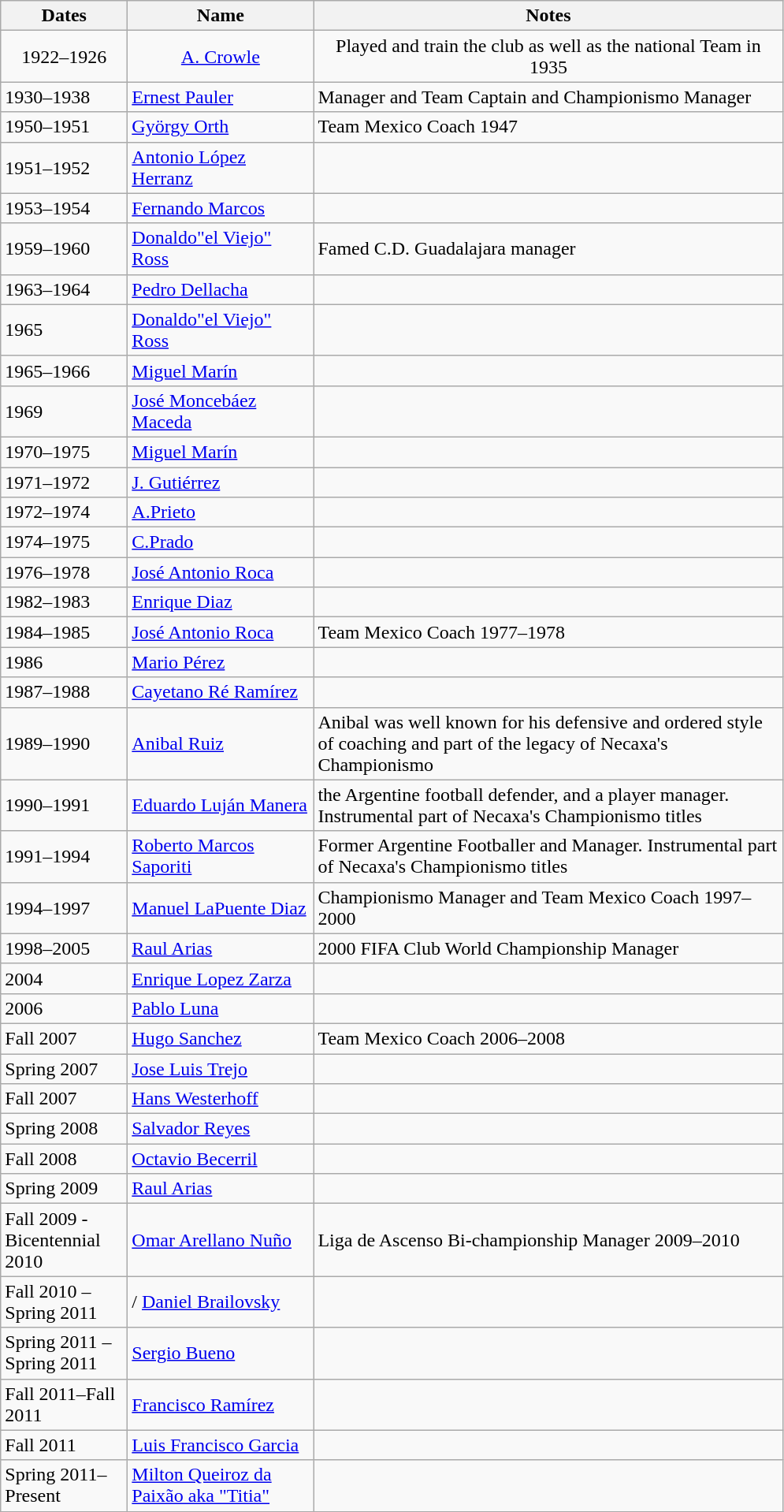<table class="wikitable">
<tr>
<th width="100">Dates</th>
<th width="150">Name</th>
<th width="390">Notes</th>
</tr>
<tr style="text-align:center">
<td>1922–1926</td>
<td>  <a href='#'>A. Crowle</a></td>
<td>Played and train the club as well as the national Team in 1935</td>
</tr>
<tr>
<td>1930–1938</td>
<td> <a href='#'>Ernest Pauler</a></td>
<td>Manager and Team Captain and Championismo Manager</td>
</tr>
<tr>
<td>1950–1951</td>
<td> <a href='#'>György Orth</a></td>
<td>Team Mexico Coach 1947</td>
</tr>
<tr>
<td>1951–1952</td>
<td> <a href='#'>Antonio López Herranz</a></td>
<td></td>
</tr>
<tr>
<td>1953–1954</td>
<td> <a href='#'>Fernando Marcos</a></td>
<td></td>
</tr>
<tr>
<td>1959–1960</td>
<td> <a href='#'>Donaldo"el Viejo" Ross</a></td>
<td>Famed C.D. Guadalajara manager</td>
</tr>
<tr>
<td>1963–1964</td>
<td> <a href='#'>Pedro Dellacha</a></td>
<td></td>
</tr>
<tr>
<td>1965</td>
<td> <a href='#'>Donaldo"el Viejo" Ross</a></td>
<td></td>
</tr>
<tr>
<td>1965–1966</td>
<td> <a href='#'>Miguel Marín</a></td>
<td></td>
</tr>
<tr>
<td>1969</td>
<td> <a href='#'>José Moncebáez Maceda</a></td>
<td></td>
</tr>
<tr>
<td>1970–1975</td>
<td> <a href='#'>Miguel Marín</a></td>
<td></td>
</tr>
<tr>
<td>1971–1972</td>
<td> <a href='#'>J. Gutiérrez</a></td>
<td></td>
</tr>
<tr>
<td>1972–1974</td>
<td> <a href='#'>A.Prieto</a></td>
<td></td>
</tr>
<tr>
<td>1974–1975</td>
<td> <a href='#'>C.Prado</a></td>
<td></td>
</tr>
<tr>
<td>1976–1978</td>
<td> <a href='#'>José Antonio Roca</a></td>
<td></td>
</tr>
<tr>
<td>1982–1983</td>
<td> <a href='#'>Enrique Diaz</a></td>
<td></td>
</tr>
<tr>
<td>1984–1985</td>
<td> <a href='#'>José Antonio Roca</a></td>
<td>Team Mexico Coach 1977–1978</td>
</tr>
<tr>
<td>1986</td>
<td> <a href='#'>Mario Pérez</a></td>
<td></td>
</tr>
<tr>
<td>1987–1988</td>
<td> <a href='#'>Cayetano Ré Ramírez</a></td>
<td></td>
</tr>
<tr>
<td>1989–1990</td>
<td> <a href='#'>Anibal Ruiz</a></td>
<td>Anibal was well known for his defensive and ordered style of coaching and part of the legacy of Necaxa's Championismo</td>
</tr>
<tr>
<td>1990–1991</td>
<td> <a href='#'>Eduardo Luján Manera</a></td>
<td>the Argentine football defender, and a player manager. Instrumental part of Necaxa's Championismo titles</td>
</tr>
<tr>
<td>1991–1994</td>
<td> <a href='#'>Roberto Marcos Saporiti</a></td>
<td>Former Argentine Footballer and Manager. Instrumental part of Necaxa's Championismo titles</td>
</tr>
<tr>
<td>1994–1997</td>
<td> <a href='#'>Manuel LaPuente Diaz</a></td>
<td>Championismo Manager and Team Mexico Coach 1997–2000</td>
</tr>
<tr>
<td>1998–2005</td>
<td> <a href='#'>Raul Arias</a></td>
<td>2000 FIFA Club World Championship Manager</td>
</tr>
<tr>
<td>2004</td>
<td> <a href='#'>Enrique Lopez Zarza</a></td>
<td></td>
</tr>
<tr>
<td>2006</td>
<td> <a href='#'>Pablo Luna</a></td>
<td></td>
</tr>
<tr>
<td>Fall 2007</td>
<td> <a href='#'>Hugo Sanchez</a></td>
<td>Team Mexico Coach 2006–2008</td>
</tr>
<tr>
<td>Spring 2007</td>
<td> <a href='#'>Jose Luis Trejo</a></td>
<td></td>
</tr>
<tr>
<td>Fall 2007</td>
<td> <a href='#'>Hans Westerhoff</a></td>
<td></td>
</tr>
<tr>
<td>Spring 2008</td>
<td> <a href='#'>Salvador Reyes</a></td>
<td></td>
</tr>
<tr>
<td>Fall 2008</td>
<td> <a href='#'>Octavio Becerril</a></td>
<td></td>
</tr>
<tr>
<td>Spring 2009</td>
<td> <a href='#'>Raul Arias</a></td>
<td></td>
</tr>
<tr>
<td>Fall 2009 - Bicentennial 2010</td>
<td> <a href='#'>Omar Arellano Nuño</a></td>
<td>Liga de Ascenso Bi-championship Manager 2009–2010</td>
</tr>
<tr>
<td>Fall 2010 – Spring 2011</td>
<td>/ <a href='#'>Daniel Brailovsky</a></td>
<td></td>
</tr>
<tr>
<td>Spring 2011 – Spring 2011</td>
<td> <a href='#'>Sergio Bueno</a></td>
<td></td>
</tr>
<tr>
<td>Fall 2011–Fall 2011</td>
<td> <a href='#'>Francisco Ramírez</a></td>
<td></td>
</tr>
<tr>
<td>Fall 2011</td>
<td> <a href='#'>Luis Francisco Garcia</a></td>
<td></td>
</tr>
<tr>
<td>Spring 2011–Present</td>
<td> <a href='#'>Milton Queiroz da Paixão aka "Titia"</a></td>
<td></td>
</tr>
<tr>
</tr>
</table>
